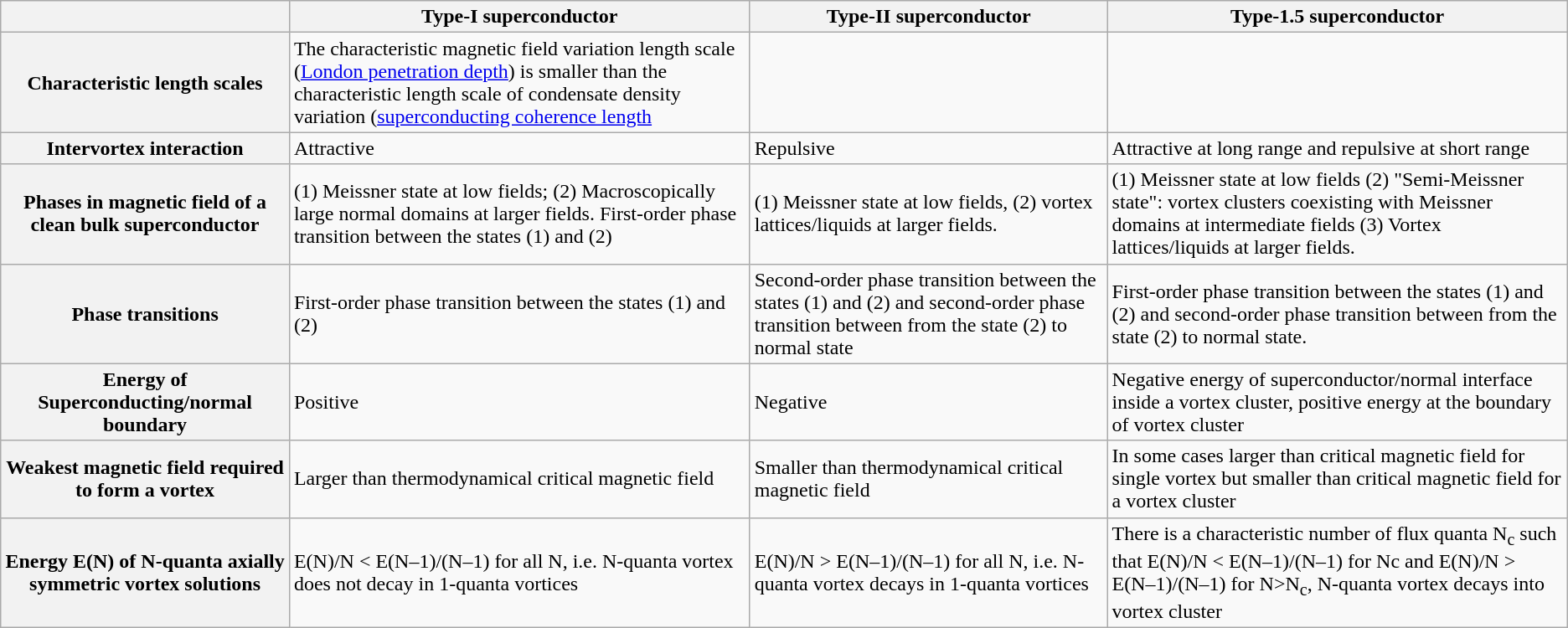<table class="wikitable">
<tr>
<th></th>
<th>Type-I superconductor</th>
<th>Type-II superconductor</th>
<th>Type-1.5 superconductor</th>
</tr>
<tr>
<th>Characteristic length scales</th>
<td>The characteristic magnetic field variation length scale (<a href='#'>London penetration depth</a>) is smaller than the characteristic length scale of condensate density variation (<a href='#'>superconducting coherence length</a></td>
<td></td>
<td></td>
</tr>
<tr>
<th>Intervortex interaction</th>
<td>Attractive</td>
<td>Repulsive</td>
<td>Attractive at long range and repulsive at short range</td>
</tr>
<tr>
<th>Phases in magnetic field of a clean bulk superconductor</th>
<td>(1) Meissner state at low fields; (2) Macroscopically large normal domains at larger fields. First-order phase transition between the states (1) and (2)</td>
<td>(1) Meissner state at low fields, (2) vortex lattices/liquids at larger fields.</td>
<td>(1) Meissner state at low fields (2) "Semi-Meissner state": vortex clusters coexisting with Meissner domains at intermediate fields (3) Vortex lattices/liquids at larger fields.</td>
</tr>
<tr>
<th>Phase transitions</th>
<td>First-order phase transition between the states (1) and (2)</td>
<td>Second-order phase transition between the states (1) and (2) and second-order phase transition between from the state (2) to normal state</td>
<td>First-order phase transition between the states (1) and (2) and second-order phase transition between from the state (2) to normal state.</td>
</tr>
<tr>
<th>Energy of Superconducting/normal boundary</th>
<td>Positive</td>
<td>Negative</td>
<td>Negative energy of superconductor/normal interface inside a vortex cluster, positive energy at the boundary of vortex cluster</td>
</tr>
<tr>
<th>Weakest magnetic field required to form a vortex</th>
<td>Larger than thermodynamical critical magnetic field</td>
<td>Smaller than thermodynamical critical magnetic field</td>
<td>In some cases larger than critical magnetic field for single vortex but smaller than critical magnetic field for a vortex cluster</td>
</tr>
<tr>
<th>Energy E(N) of N-quanta axially symmetric vortex solutions</th>
<td>E(N)/N < E(N–1)/(N–1) for all N, i.e. N-quanta vortex does not decay in 1-quanta vortices</td>
<td>E(N)/N > E(N–1)/(N–1) for all N, i.e. N-quanta vortex decays in 1-quanta vortices</td>
<td>There is a characteristic number of flux quanta N<sub>c</sub> such that E(N)/N < E(N–1)/(N–1) for N<N<sub>c</sub> and E(N)/N > E(N–1)/(N–1) for N>N<sub>c</sub>, N-quanta vortex decays into vortex cluster</td>
</tr>
</table>
